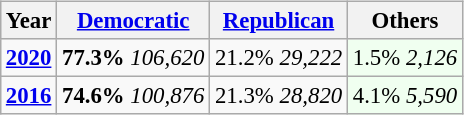<table class="wikitable" style="float:right; font-size:95%;">
<tr>
<th style="text-align:center;">Year</th>
<th style="text-align:center;"><a href='#'>Democratic</a></th>
<th style="text-align:center;"><a href='#'>Republican</a></th>
<th style="text-align:center;">Others</th>
</tr>
<tr>
<td style="text-align:center;" ><strong><a href='#'>2020</a></strong></td>
<td style="text-align:center;" ><strong>77.3%</strong> <em>106,620</em></td>
<td style="text-align:center;" >21.2% <em>29,222</em></td>
<td style="text-align:center; background:honeyDew;">1.5% <em>2,126</em></td>
</tr>
<tr>
<td style="text-align:center;" ><strong><a href='#'>2016</a></strong></td>
<td style="text-align:center;" ><strong>74.6%</strong> <em>100,876</em></td>
<td style="text-align:center;" >21.3% <em>28,820</em></td>
<td style="text-align:center; background:honeyDew;">4.1% <em>5,590</em></td>
</tr>
</table>
